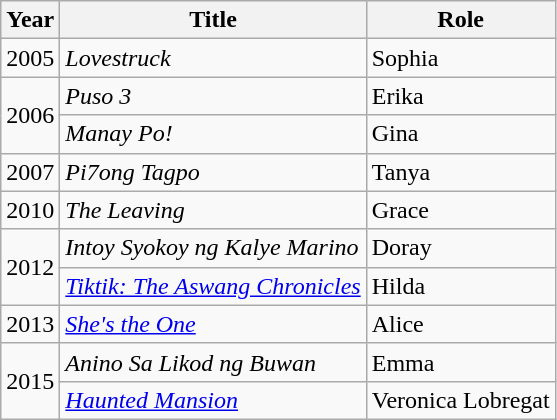<table class="wikitable sortable">
<tr>
<th>Year</th>
<th>Title</th>
<th>Role</th>
</tr>
<tr>
<td>2005</td>
<td><em>Lovestruck</em></td>
<td>Sophia</td>
</tr>
<tr>
<td rowspan=2>2006</td>
<td><em>Puso 3</em></td>
<td>Erika</td>
</tr>
<tr>
<td><em>Manay Po!</em></td>
<td>Gina</td>
</tr>
<tr>
<td>2007</td>
<td><em>Pi7ong Tagpo</em></td>
<td>Tanya</td>
</tr>
<tr>
<td>2010</td>
<td><em>The Leaving</em></td>
<td>Grace</td>
</tr>
<tr>
<td rowspan=2>2012</td>
<td><em>Intoy Syokoy ng Kalye Marino</em></td>
<td>Doray</td>
</tr>
<tr>
<td><em><a href='#'>Tiktik: The Aswang Chronicles</a></em></td>
<td>Hilda</td>
</tr>
<tr>
<td>2013</td>
<td><em><a href='#'>She's the One</a></em></td>
<td>Alice</td>
</tr>
<tr>
<td rowspan=2>2015</td>
<td><em>Anino Sa Likod ng Buwan</em></td>
<td>Emma</td>
</tr>
<tr>
<td><em><a href='#'>Haunted Mansion</a></em></td>
<td>Veronica Lobregat</td>
</tr>
</table>
